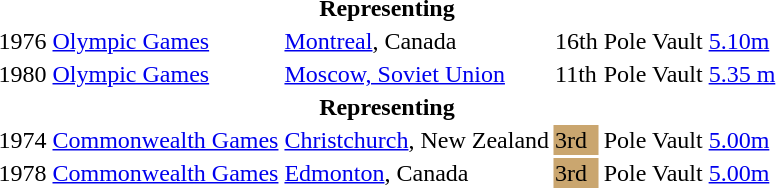<table>
<tr>
<th colspan="6">Representing </th>
</tr>
<tr>
<td>1976</td>
<td><a href='#'>Olympic Games</a></td>
<td><a href='#'>Montreal</a>, Canada</td>
<td>16th</td>
<td>Pole Vault</td>
<td><a href='#'>5.10m</a></td>
</tr>
<tr>
<td>1980</td>
<td><a href='#'>Olympic Games</a></td>
<td><a href='#'>Moscow, Soviet Union</a></td>
<td>11th</td>
<td>Pole Vault</td>
<td><a href='#'>5.35 m</a></td>
</tr>
<tr>
<th colspan="6">Representing </th>
</tr>
<tr>
<td>1974</td>
<td><a href='#'>Commonwealth Games</a></td>
<td><a href='#'>Christchurch</a>, New Zealand</td>
<td style="background:#caa66f;">3rd</td>
<td>Pole Vault</td>
<td><a href='#'>5.00m</a></td>
</tr>
<tr>
<td>1978</td>
<td><a href='#'>Commonwealth Games</a></td>
<td><a href='#'>Edmonton</a>, Canada</td>
<td style="background:#caa66f;">3rd</td>
<td>Pole Vault</td>
<td><a href='#'>5.00m</a></td>
</tr>
</table>
